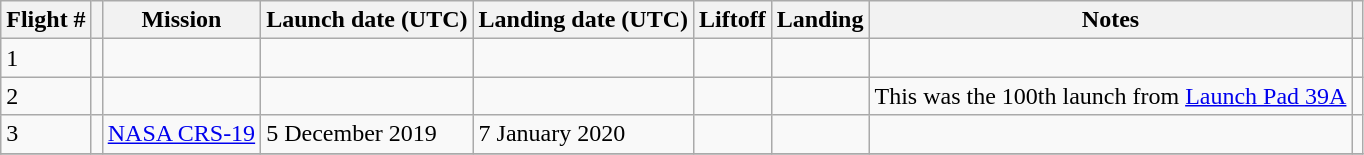<table class=wikitable>
<tr>
<th>Flight #</th>
<th></th>
<th>Mission</th>
<th>Launch date (UTC)</th>
<th>Landing date (UTC)</th>
<th>Liftoff</th>
<th>Landing</th>
<th>Notes</th>
<th></th>
</tr>
<tr>
<td>1</td>
<td></td>
<td><a href='#'></a></td>
<td></td>
<td></td>
<td></td>
<td></td>
<td></td>
<td></td>
</tr>
<tr>
<td>2</td>
<td></td>
<td><a href='#'></a></td>
<td></td>
<td></td>
<td></td>
<td></td>
<td>This was the 100th launch from <a href='#'>Launch Pad 39A</a></td>
<td></td>
</tr>
<tr>
<td>3</td>
<td></td>
<td><a href='#'>NASA CRS-19</a></td>
<td>5 December 2019</td>
<td>7 January 2020</td>
<td></td>
<td></td>
<td></td>
<td></td>
</tr>
<tr>
</tr>
</table>
